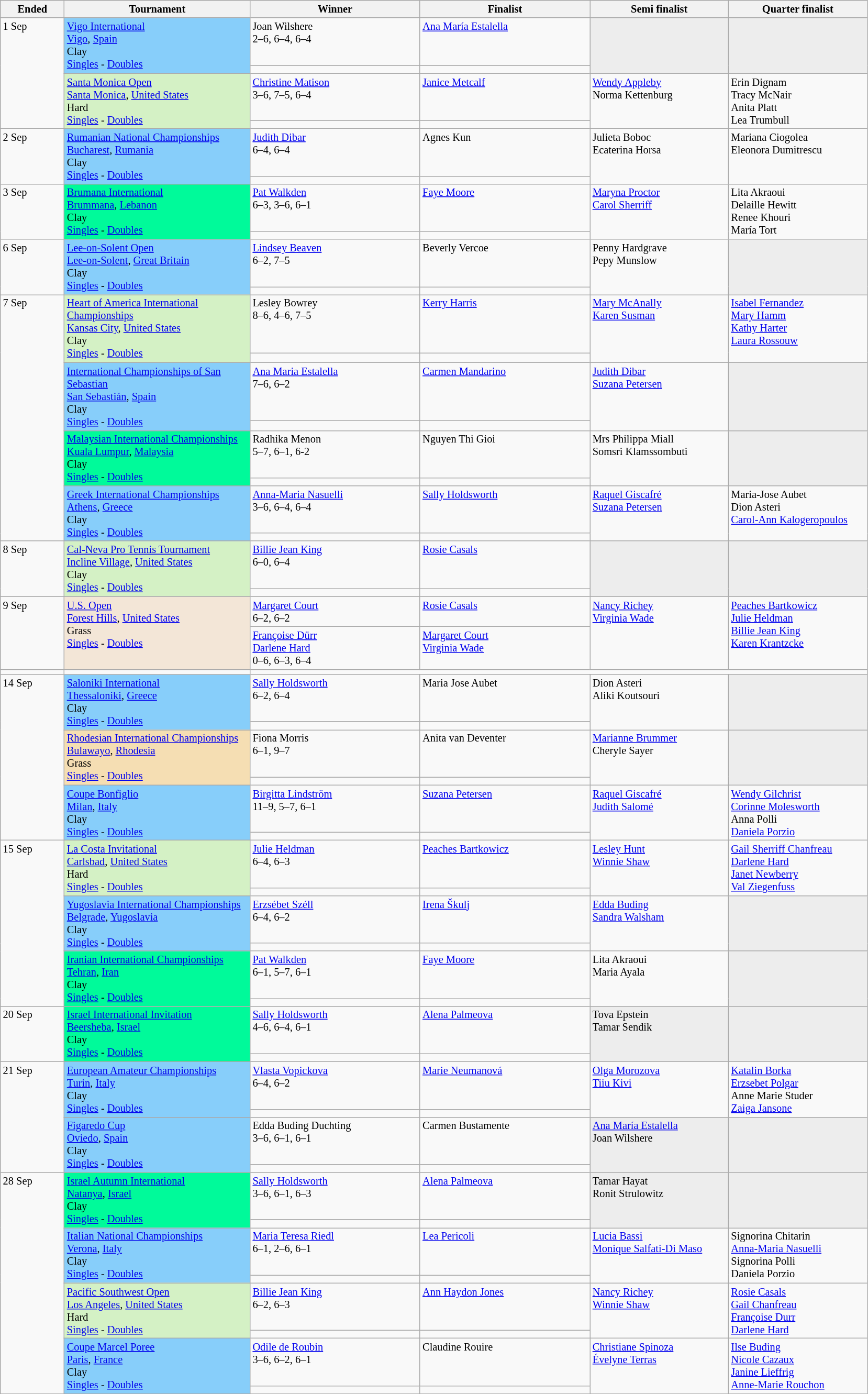<table class="wikitable" style="font-size:85%;">
<tr>
<th width="75">Ended</th>
<th width="230">Tournament</th>
<th width="210">Winner</th>
<th width="210">Finalist</th>
<th width="170">Semi finalist</th>
<th width="170">Quarter finalist</th>
</tr>
<tr valign=top>
<td rowspan=4>1 Sep</td>
<td style="background:#87CEFA;" rowspan=2><a href='#'>Vigo International</a><br><a href='#'>Vigo</a>, <a href='#'>Spain</a><br>Clay<br><a href='#'>Singles</a> - <a href='#'>Doubles</a></td>
<td> Joan Wilshere<br>2–6, 6–4, 6–4</td>
<td> <a href='#'>Ana María Estalella</a></td>
<td style="background:#ededed;" rowspan=2></td>
<td style="background:#ededed;" rowspan=2></td>
</tr>
<tr valign=top>
<td></td>
<td></td>
</tr>
<tr valign=top>
<td style="background:#D4F1C5;" rowspan=2><a href='#'>Santa Monica Open</a><br><a href='#'>Santa Monica</a>, <a href='#'>United States</a><br>Hard<br><a href='#'>Singles</a> - <a href='#'>Doubles</a></td>
<td> <a href='#'>Christine Matison</a><br>3–6, 7–5, 6–4</td>
<td> <a href='#'>Janice Metcalf</a></td>
<td rowspan=2> <a href='#'>Wendy Appleby</a><br> Norma Kettenburg</td>
<td rowspan=2> Erin Dignam<br> Tracy McNair<br> Anita Platt<br> Lea Trumbull</td>
</tr>
<tr valign=top>
<td></td>
<td></td>
</tr>
<tr valign=top>
<td rowspan=2>2 Sep</td>
<td style="background:#87CEFA;" rowspan=2><a href='#'>Rumanian National Championships</a><br><a href='#'>Bucharest</a>, <a href='#'>Rumania</a><br>Clay<br><a href='#'>Singles</a> - <a href='#'>Doubles</a></td>
<td> <a href='#'>Judith Dibar</a><br>6–4, 6–4</td>
<td> Agnes Kun</td>
<td rowspan=2> Julieta Boboc<br>  Ecaterina Horsa</td>
<td rowspan=2> Mariana Ciogolea <br> Eleonora Dumitrescu</td>
</tr>
<tr valign=top>
<td></td>
<td></td>
</tr>
<tr valign=top>
<td rowspan=2>3 Sep</td>
<td style="background:#00FA9A;" rowspan=2><a href='#'>Brumana International</a> <br><a href='#'>Brummana</a>, <a href='#'>Lebanon</a><br>Clay<br><a href='#'>Singles</a> - <a href='#'>Doubles</a></td>
<td> <a href='#'>Pat Walkden</a><br>6–3, 3–6, 6–1</td>
<td> <a href='#'>Faye Moore</a></td>
<td rowspan=2> <a href='#'>Maryna Proctor</a><br> <a href='#'>Carol Sherriff</a></td>
<td rowspan=2> Lita Akraoui<br> Delaille Hewitt<br>  Renee Khouri <br> María Tort</td>
</tr>
<tr valign=top>
<td></td>
<td></td>
</tr>
<tr valign=top>
<td rowspan=2>6 Sep</td>
<td style="background:#87CEFA;" rowspan=2><a href='#'>Lee-on-Solent Open</a><br><a href='#'>Lee-on-Solent</a>, <a href='#'>Great Britain</a><br>Clay<br><a href='#'>Singles</a> - <a href='#'>Doubles</a></td>
<td>  <a href='#'>Lindsey Beaven</a><br>6–2, 7–5</td>
<td> Beverly Vercoe</td>
<td rowspan=2>  Penny Hardgrave <br> Pepy Munslow</td>
<td style="background:#ededed;" rowspan=2></td>
</tr>
<tr valign=top>
<td></td>
<td></td>
</tr>
<tr valign=top>
<td rowspan=8>7 Sep</td>
<td style="background:#D4F1C5;" rowspan=2><a href='#'>Heart of America International Championships</a><br><a href='#'>Kansas City</a>, <a href='#'>United States</a><br>Clay<br><a href='#'>Singles</a> - <a href='#'>Doubles</a></td>
<td> Lesley Bowrey<br>8–6, 4–6, 7–5</td>
<td> <a href='#'>Kerry Harris</a></td>
<td rowspan=2> <a href='#'>Mary McAnally</a> <br> <a href='#'>Karen Susman</a></td>
<td rowspan=2>  <a href='#'>Isabel Fernandez</a><br> <a href='#'>Mary Hamm</a><br> <a href='#'>Kathy Harter</a><br> <a href='#'>Laura Rossouw</a></td>
</tr>
<tr valign=top>
<td></td>
<td></td>
</tr>
<tr valign=top>
<td style="background:#87CEFA;" rowspan=2><a href='#'>International Championships of San Sebastian</a><br><a href='#'>San Sebastián</a>, <a href='#'>Spain</a><br>Clay<br><a href='#'>Singles</a> - <a href='#'>Doubles</a></td>
<td> <a href='#'>Ana Maria Estalella</a><br>7–6, 6–2</td>
<td> <a href='#'>Carmen Mandarino</a></td>
<td rowspan=2> <a href='#'>Judith Dibar</a><br> <a href='#'>Suzana Petersen</a></td>
<td style="background:#ededed;" rowspan=2></td>
</tr>
<tr valign=top>
<td></td>
<td></td>
</tr>
<tr valign=top>
<td style="background:#00FA9A;" rowspan=2><a href='#'>Malaysian International Championships</a><br><a href='#'>Kuala Lumpur</a>, <a href='#'>Malaysia</a><br>Clay<br><a href='#'>Singles</a> - <a href='#'>Doubles</a></td>
<td> Radhika Menon<br>5–7, 6–1, 6-2</td>
<td> Nguyen Thi Gioi</td>
<td rowspan=2> Mrs Philippa Miall<br> Somsri Klamssombuti</td>
<td style="background:#ededed;" rowspan=2></td>
</tr>
<tr valign=top>
<td></td>
<td></td>
</tr>
<tr valign=top>
<td style="background:#87CEFA;" rowspan=2><a href='#'>Greek International Championships</a><br><a href='#'>Athens</a>, <a href='#'>Greece</a><br>Clay<br><a href='#'>Singles</a> - <a href='#'>Doubles</a></td>
<td> <a href='#'>Anna-Maria Nasuelli</a><br>3–6, 6–4, 6–4</td>
<td> <a href='#'>Sally Holdsworth</a></td>
<td rowspan=2> <a href='#'>Raquel Giscafré</a><br>  <a href='#'>Suzana Petersen</a></td>
<td rowspan=2> Maria-Jose Aubet<br> Dion Asteri<br> <a href='#'>Carol-Ann Kalogeropoulos</a></td>
</tr>
<tr valign=top>
<td></td>
<td></td>
</tr>
<tr valign=top>
<td rowspan=2>8 Sep</td>
<td style="background:#D4F1C5;" rowspan=2><a href='#'>Cal-Neva Pro Tennis Tournament</a><br><a href='#'>Incline Village</a>, <a href='#'>United States</a><br>Clay<br><a href='#'>Singles</a> - <a href='#'>Doubles</a></td>
<td>  <a href='#'>Billie Jean King</a><br>6–0, 6–4</td>
<td> <a href='#'>Rosie Casals</a></td>
<td style="background:#ededed;" rowspan=2></td>
<td style="background:#ededed;" rowspan=2></td>
</tr>
<tr valign=top>
<td></td>
<td></td>
</tr>
<tr valign=top>
<td rowspan=2>9 Sep</td>
<td style="background:#F3E6D7" rowspan=2><a href='#'>U.S. Open</a> <br><a href='#'>Forest Hills</a>, <a href='#'>United States</a><br>Grass<br><a href='#'>Singles</a> - <a href='#'>Doubles</a></td>
<td> <a href='#'>Margaret Court</a><br>6–2, 6–2</td>
<td> <a href='#'>Rosie Casals</a></td>
<td rowspan=2> <a href='#'>Nancy Richey</a><br> <a href='#'>Virginia Wade</a></td>
<td rowspan=2> <a href='#'>Peaches Bartkowicz</a><br> <a href='#'>Julie Heldman</a><br>  <a href='#'>Billie Jean King</a><br> <a href='#'>Karen Krantzcke</a></td>
</tr>
<tr valign=top>
<td> <a href='#'>Françoise Dürr</a> <br> <a href='#'>Darlene Hard</a>  <br>0–6, 6–3, 6–4</td>
<td> <a href='#'>Margaret Court</a><br> <a href='#'>Virginia Wade</a></td>
</tr>
<tr valign=top>
<td></td>
<td></td>
</tr>
<tr valign=top>
<td rowspan=6>14 Sep</td>
<td style="background:#87CEFA;" rowspan=2><a href='#'>Saloniki International</a><br><a href='#'>Thessaloniki</a>, <a href='#'>Greece</a><br>Clay<br><a href='#'>Singles</a> - <a href='#'>Doubles</a></td>
<td> <a href='#'>Sally Holdsworth</a><br>6–2, 6–4</td>
<td>  Maria Jose Aubet</td>
<td rowspan=2> Dion Asteri <br> Aliki Koutsouri</td>
<td style="background:#ededed;" rowspan=2></td>
</tr>
<tr valign=top>
<td></td>
<td></td>
</tr>
<tr valign=top>
<td style="background:#F5DEB3;" rowspan=2><a href='#'>Rhodesian International Championships</a><br> <a href='#'>Bulawayo</a>, <a href='#'>Rhodesia</a><br>Grass<br><a href='#'>Singles</a> - <a href='#'>Doubles</a></td>
<td> Fiona Morris <br>6–1, 9–7</td>
<td> Anita van Deventer</td>
<td rowspan=2> <a href='#'>Marianne Brummer</a> <br> Cheryle Sayer</td>
<td style="background:#ededed;" rowspan=2></td>
</tr>
<tr valign=top>
<td></td>
<td></td>
</tr>
<tr valign=top>
<td style="background:#87CEFA;" rowspan=2><a href='#'>Coupe Bonfiglio</a><br><a href='#'>Milan</a>, <a href='#'>Italy</a><br>Clay<br><a href='#'>Singles</a> - <a href='#'>Doubles</a></td>
<td> <a href='#'>Birgitta Lindström</a><br>11–9, 5–7, 6–1</td>
<td> <a href='#'>Suzana Petersen</a></td>
<td rowspan=2> <a href='#'>Raquel Giscafré</a> <br> <a href='#'>Judith Salomé</a></td>
<td rowspan=2> <a href='#'>Wendy Gilchrist</a><br>  <a href='#'>Corinne Molesworth</a><br> Anna Polli<br> <a href='#'>Daniela Porzio</a></td>
</tr>
<tr valign=top>
<td></td>
<td></td>
</tr>
<tr valign=top>
<td rowspan=6>15 Sep</td>
<td style="background:#D4F1C5;" rowspan=2><a href='#'>La Costa Invitational</a><br><a href='#'>Carlsbad</a>, <a href='#'>United States</a><br>Hard<br><a href='#'>Singles</a> - <a href='#'>Doubles</a></td>
<td> <a href='#'>Julie Heldman</a><br>6–4, 6–3</td>
<td> <a href='#'>Peaches Bartkowicz</a></td>
<td rowspan=2> <a href='#'>Lesley Hunt</a><br> <a href='#'>Winnie Shaw</a></td>
<td rowspan=2> <a href='#'>Gail Sherriff Chanfreau</a><br> <a href='#'>Darlene Hard</a><br> <a href='#'>Janet Newberry</a><br> <a href='#'>Val Ziegenfuss</a></td>
</tr>
<tr valign=top>
<td></td>
<td></td>
</tr>
<tr valign=top>
<td style="background:#87CEFA;" rowspan=2><a href='#'>Yugoslavia International Championships</a><br><a href='#'>Belgrade</a>, <a href='#'>Yugoslavia</a><br>Clay<br><a href='#'>Singles</a> - <a href='#'>Doubles</a></td>
<td> <a href='#'>Erzsébet Széll</a> <br>6–4, 6–2</td>
<td> <a href='#'>Irena Škulj</a></td>
<td rowspan=2> <a href='#'>Edda Buding</a><br> <a href='#'>Sandra Walsham</a></td>
<td style="background:#ededed;" rowspan=2></td>
</tr>
<tr valign=top>
<td></td>
<td></td>
</tr>
<tr valign=top>
<td style="background:#00FA9A;" rowspan=2><a href='#'>Iranian International Championships</a> <br><a href='#'>Tehran</a>, <a href='#'>Iran</a><br>Clay<br><a href='#'>Singles</a> - <a href='#'>Doubles</a></td>
<td> <a href='#'>Pat Walkden</a><br>6–1, 5–7, 6–1</td>
<td> <a href='#'>Faye Moore</a></td>
<td rowspan=2> Lita Akraoui<br> Maria Ayala</td>
<td style="background:#ededed;" rowspan=2></td>
</tr>
<tr valign=top>
<td></td>
<td></td>
</tr>
<tr valign=top>
<td rowspan=2>20 Sep</td>
<td style="background:#00FA9A;" rowspan=2><a href='#'>Israel International Invitation</a><br><a href='#'>Beersheba</a>, <a href='#'>Israel</a><br>Clay<br><a href='#'>Singles</a> - <a href='#'>Doubles</a></td>
<td> <a href='#'>Sally Holdsworth</a><br>4–6, 6–4, 6–1</td>
<td> <a href='#'>Alena Palmeova</a></td>
<td style="background:#ededed;" rowspan=2> Tova Epstein <br> Tamar Sendik</td>
<td style="background:#ededed;" rowspan=2></td>
</tr>
<tr valign=top>
<td></td>
<td></td>
</tr>
<tr valign=top>
<td rowspan=4>21 Sep</td>
<td style="background:#87CEFA;" rowspan=2><a href='#'>European Amateur Championships</a><br><a href='#'>Turin</a>, <a href='#'>Italy</a><br>Clay<br><a href='#'>Singles</a> - <a href='#'>Doubles</a></td>
<td> <a href='#'>Vlasta Vopickova</a>  <br>6–4, 6–2</td>
<td>  <a href='#'>Marie Neumanová</a></td>
<td rowspan=2>  <a href='#'>Olga Morozova</a><br>  <a href='#'>Tiiu Kivi</a></td>
<td rowspan=2> <a href='#'>Katalin Borka</a><br> <a href='#'>Erzsebet Polgar</a><br> 	Anne Marie Studer<br> <a href='#'>Zaiga Jansone</a></td>
</tr>
<tr valign=top>
<td></td>
<td></td>
</tr>
<tr valign=top>
<td style="background:#87CEFA;" rowspan=2><a href='#'>Figaredo Cup</a><br><a href='#'>Oviedo</a>, <a href='#'>Spain</a><br>Clay<br><a href='#'>Singles</a> - <a href='#'>Doubles</a></td>
<td> Edda Buding Duchting<br>3–6, 6–1, 6–1</td>
<td> Carmen Bustamente</td>
<td style="background:#ededed;" rowspan=2> <a href='#'>Ana María Estalella</a> <br> Joan Wilshere</td>
<td style="background:#ededed;" rowspan=2></td>
</tr>
<tr valign=top>
<td></td>
<td></td>
</tr>
<tr valign=top>
<td rowspan=8>28 Sep</td>
<td style="background:#00FA9A;" rowspan=2><a href='#'>Israel Autumn International</a><br><a href='#'>Natanya</a>, <a href='#'>Israel</a><br>Clay<br><a href='#'>Singles</a> - <a href='#'>Doubles</a></td>
<td> <a href='#'>Sally Holdsworth</a><br>3–6, 6–1, 6–3</td>
<td> <a href='#'>Alena Palmeova</a></td>
<td style="background:#ededed;" rowspan=2> Tamar Hayat<br> Ronit Strulowitz</td>
<td style="background:#ededed;" rowspan=2></td>
</tr>
<tr valign=top>
<td></td>
<td></td>
</tr>
<tr valign=top>
<td style="background:#87CEFA;" rowspan=2><a href='#'>Italian National Championships</a><br><a href='#'>Verona</a>, <a href='#'>Italy</a><br>Clay<br><a href='#'>Singles</a> - <a href='#'>Doubles</a></td>
<td> <a href='#'>Maria Teresa Riedl</a><br>6–1, 2–6, 6–1</td>
<td> <a href='#'>Lea Pericoli</a></td>
<td rowspan=2> <a href='#'>Lucia Bassi</a><br> <a href='#'>Monique Salfati-Di Maso</a></td>
<td rowspan=2> Signorina Chitarin<br>  <a href='#'>Anna-Maria Nasuelli</a><br> Signorina Polli <br> Daniela Porzio</td>
</tr>
<tr valign=top>
<td></td>
<td></td>
</tr>
<tr valign=top>
<td style="background:#D4F1C5;" rowspan=2><a href='#'>Pacific Southwest Open</a><br><a href='#'>Los Angeles</a>, <a href='#'>United States</a><br>Hard<br><a href='#'>Singles</a> - <a href='#'>Doubles</a></td>
<td> <a href='#'>Billie Jean King</a><br>6–2, 6–3</td>
<td> <a href='#'>Ann Haydon Jones</a></td>
<td rowspan=2> <a href='#'>Nancy Richey</a><br> <a href='#'>Winnie Shaw</a></td>
<td rowspan=2> <a href='#'>Rosie Casals</a><br> <a href='#'>Gail Chanfreau</a><br> <a href='#'>Françoise Durr</a><br> <a href='#'>Darlene Hard</a></td>
</tr>
<tr valign=top>
<td></td>
<td></td>
</tr>
<tr valign=top>
<td style="background:#87CEFA;" rowspan=2><a href='#'>Coupe Marcel Poree</a><br><a href='#'>Paris</a>, <a href='#'>France</a><br>Clay<br><a href='#'>Singles</a> - <a href='#'>Doubles</a></td>
<td> <a href='#'>Odile de Roubin</a><br>3–6, 6–2, 6–1</td>
<td> Claudine Rouire</td>
<td rowspan=2> <a href='#'>Christiane Spinoza</a><br> <a href='#'>Évelyne Terras</a></td>
<td rowspan=2> <a href='#'>Ilse Buding</a><br> <a href='#'>Nicole Cazaux</a><br> <a href='#'>Janine Lieffrig</a><br> <a href='#'>Anne-Marie Rouchon</a></td>
</tr>
<tr valign=top>
<td></td>
<td></td>
</tr>
<tr valign=top>
</tr>
</table>
